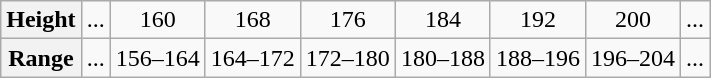<table class="wikitable">
<tr style="text-align:center;">
<th>Height</th>
<td>...</td>
<td>160</td>
<td>168</td>
<td>176</td>
<td>184</td>
<td>192</td>
<td>200</td>
<td>...</td>
</tr>
<tr>
<th>Range</th>
<td>...</td>
<td>156–164</td>
<td>164–172</td>
<td>172–180</td>
<td>180–188</td>
<td>188–196</td>
<td>196–204</td>
<td>...</td>
</tr>
</table>
